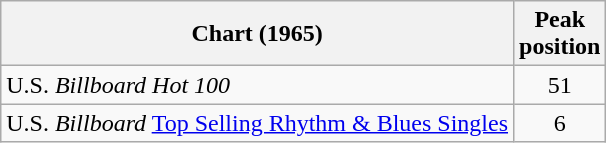<table class="wikitable">
<tr>
<th>Chart (1965)</th>
<th>Peak<br>position</th>
</tr>
<tr>
<td align="left">U.S. <em>Billboard Hot 100</em></td>
<td style="text-align:center;">51</td>
</tr>
<tr>
<td align="left">U.S. <em>Billboard</em> <a href='#'>Top Selling Rhythm & Blues Singles</a></td>
<td style="text-align:center;">6</td>
</tr>
</table>
